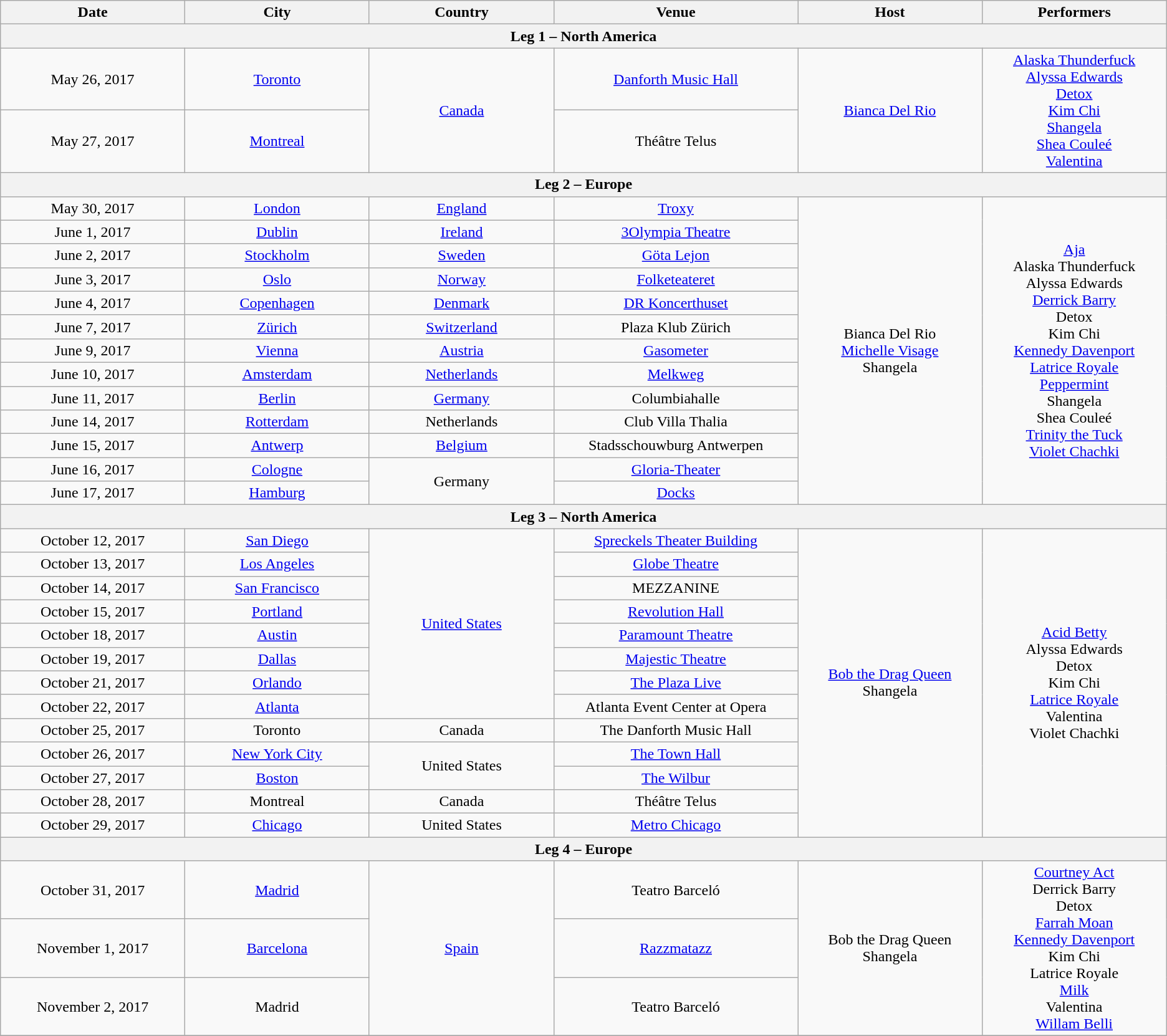<table class="wikitable" style="text-align:center;">
<tr>
<th scope="col" style="width:12em;">Date</th>
<th scope="col" style="width:12em;">City</th>
<th scope="col" style="width:12em;">Country</th>
<th scope="col" style="width:16em;">Venue</th>
<th scope="col" style="width:12em;">Host</th>
<th scope="col" style="width:12em;">Performers</th>
</tr>
<tr>
<th colspan="6">Leg 1 – North America</th>
</tr>
<tr>
<td>May 26, 2017</td>
<td><a href='#'>Toronto</a></td>
<td rowspan="2"><a href='#'>Canada</a></td>
<td><a href='#'>Danforth Music Hall</a></td>
<td rowspan="2"><a href='#'>Bianca Del Rio</a></td>
<td rowspan="2"><a href='#'>Alaska Thunderfuck</a><br><a href='#'>Alyssa Edwards</a><br><a href='#'>Detox</a><br><a href='#'>Kim Chi</a><br><a href='#'>Shangela</a><br><a href='#'>Shea Couleé</a><br><a href='#'>Valentina</a></td>
</tr>
<tr>
<td>May 27, 2017</td>
<td><a href='#'>Montreal</a></td>
<td>Théâtre Telus</td>
</tr>
<tr>
<th colspan="6">Leg 2 – Europe</th>
</tr>
<tr>
<td>May 30, 2017</td>
<td><a href='#'>London</a></td>
<td><a href='#'>England</a></td>
<td><a href='#'>Troxy</a></td>
<td rowspan="13">Bianca Del Rio<br><a href='#'>Michelle Visage</a><br>Shangela</td>
<td rowspan="13"><a href='#'>Aja</a><br>Alaska Thunderfuck<br>Alyssa Edwards<br><a href='#'>Derrick Barry</a><br>Detox<br>Kim Chi<br><a href='#'>Kennedy Davenport</a><br><a href='#'>Latrice Royale</a><br><a href='#'>Peppermint</a><br>Shangela<br>Shea Couleé<br><a href='#'>Trinity the Tuck</a><br><a href='#'>Violet Chachki</a></td>
</tr>
<tr>
<td>June 1, 2017</td>
<td><a href='#'>Dublin</a></td>
<td><a href='#'>Ireland</a></td>
<td><a href='#'>3Olympia Theatre</a></td>
</tr>
<tr>
<td>June 2, 2017</td>
<td><a href='#'>Stockholm</a></td>
<td><a href='#'>Sweden</a></td>
<td><a href='#'>Göta Lejon</a></td>
</tr>
<tr>
<td>June 3, 2017</td>
<td><a href='#'>Oslo</a></td>
<td><a href='#'>Norway</a></td>
<td><a href='#'>Folketeateret</a></td>
</tr>
<tr>
<td>June 4, 2017</td>
<td><a href='#'>Copenhagen</a></td>
<td><a href='#'>Denmark</a></td>
<td><a href='#'>DR Koncerthuset</a></td>
</tr>
<tr>
<td>June 7, 2017</td>
<td><a href='#'>Zürich</a></td>
<td><a href='#'>Switzerland</a></td>
<td>Plaza Klub Zürich</td>
</tr>
<tr>
<td>June 9, 2017</td>
<td><a href='#'>Vienna</a></td>
<td><a href='#'>Austria</a></td>
<td><a href='#'>Gasometer</a></td>
</tr>
<tr>
<td>June 10, 2017</td>
<td><a href='#'>Amsterdam</a></td>
<td><a href='#'>Netherlands</a></td>
<td><a href='#'>Melkweg</a></td>
</tr>
<tr>
<td>June 11, 2017</td>
<td><a href='#'>Berlin</a></td>
<td><a href='#'>Germany</a></td>
<td>Columbiahalle</td>
</tr>
<tr>
<td>June 14, 2017</td>
<td><a href='#'>Rotterdam</a></td>
<td>Netherlands</td>
<td>Club Villa Thalia</td>
</tr>
<tr>
<td>June 15, 2017</td>
<td><a href='#'>Antwerp</a></td>
<td><a href='#'>Belgium</a></td>
<td>Stadsschouwburg Antwerpen</td>
</tr>
<tr>
<td>June 16, 2017</td>
<td><a href='#'>Cologne</a></td>
<td rowspan="2">Germany</td>
<td><a href='#'>Gloria-Theater</a></td>
</tr>
<tr>
<td>June 17, 2017</td>
<td><a href='#'>Hamburg</a></td>
<td><a href='#'>Docks</a></td>
</tr>
<tr>
<th colspan="6">Leg 3 – North America</th>
</tr>
<tr>
<td>October 12, 2017</td>
<td><a href='#'>San Diego</a></td>
<td rowspan="8"><a href='#'>United States</a></td>
<td><a href='#'>Spreckels Theater Building</a></td>
<td rowspan="13"><a href='#'>Bob the Drag Queen</a><br>Shangela</td>
<td rowspan="13"><a href='#'>Acid Betty</a><br>Alyssa Edwards<br>Detox<br>Kim Chi<br><a href='#'>Latrice Royale</a><br>Valentina<br>Violet Chachki</td>
</tr>
<tr>
<td>October 13, 2017</td>
<td><a href='#'>Los Angeles</a></td>
<td><a href='#'>Globe Theatre</a></td>
</tr>
<tr>
<td>October 14, 2017</td>
<td><a href='#'>San Francisco</a></td>
<td>MEZZANINE</td>
</tr>
<tr>
<td>October 15, 2017</td>
<td><a href='#'>Portland</a></td>
<td><a href='#'>Revolution Hall</a></td>
</tr>
<tr>
<td>October 18, 2017</td>
<td><a href='#'>Austin</a></td>
<td><a href='#'>Paramount Theatre</a></td>
</tr>
<tr>
<td>October 19, 2017</td>
<td><a href='#'>Dallas</a></td>
<td><a href='#'>Majestic Theatre</a></td>
</tr>
<tr>
<td>October 21, 2017</td>
<td><a href='#'>Orlando</a></td>
<td><a href='#'>The Plaza Live</a></td>
</tr>
<tr>
<td>October 22, 2017</td>
<td><a href='#'>Atlanta</a></td>
<td>Atlanta Event Center at Opera</td>
</tr>
<tr>
<td>October 25, 2017</td>
<td>Toronto</td>
<td>Canada</td>
<td>The Danforth Music Hall</td>
</tr>
<tr>
<td>October 26, 2017</td>
<td><a href='#'>New York City</a></td>
<td rowspan="2">United States</td>
<td><a href='#'>The Town Hall</a></td>
</tr>
<tr>
<td>October 27, 2017</td>
<td><a href='#'>Boston</a></td>
<td><a href='#'>The Wilbur</a></td>
</tr>
<tr>
<td>October 28, 2017</td>
<td>Montreal</td>
<td>Canada</td>
<td>Théâtre Telus</td>
</tr>
<tr>
<td>October 29, 2017</td>
<td><a href='#'>Chicago</a></td>
<td>United States</td>
<td><a href='#'>Metro Chicago</a></td>
</tr>
<tr>
<th colspan="6">Leg 4 – Europe</th>
</tr>
<tr>
<td>October 31, 2017</td>
<td><a href='#'>Madrid</a></td>
<td rowspan="3"><a href='#'>Spain</a></td>
<td>Teatro Barceló</td>
<td rowspan="3">Bob the Drag Queen<br>Shangela</td>
<td rowspan="3"><a href='#'>Courtney Act</a><br>Derrick Barry<br>Detox<br><a href='#'>Farrah Moan</a><br><a href='#'>Kennedy Davenport</a><br>Kim Chi<br>Latrice Royale<br><a href='#'>Milk</a><br>Valentina<br><a href='#'>Willam Belli</a></td>
</tr>
<tr>
<td>November 1, 2017</td>
<td><a href='#'>Barcelona</a></td>
<td><a href='#'>Razzmatazz</a></td>
</tr>
<tr>
<td>November 2, 2017</td>
<td>Madrid</td>
<td>Teatro Barceló</td>
</tr>
<tr>
</tr>
</table>
